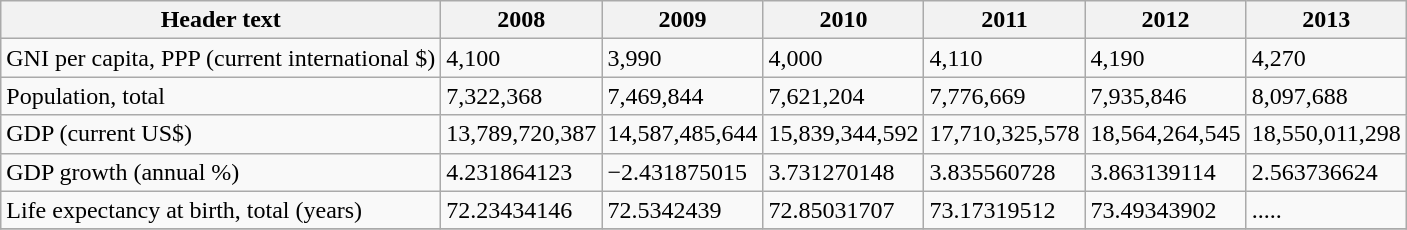<table class="wikitable sortable">
<tr>
<th>Header text</th>
<th>2008</th>
<th>2009</th>
<th>2010</th>
<th>2011</th>
<th>2012</th>
<th>2013</th>
</tr>
<tr>
<td>GNI per capita, PPP (current international $)</td>
<td>4,100</td>
<td>3,990</td>
<td>4,000</td>
<td>4,110</td>
<td>4,190</td>
<td>4,270</td>
</tr>
<tr>
<td>Population, total</td>
<td>7,322,368</td>
<td>7,469,844</td>
<td>7,621,204</td>
<td>7,776,669</td>
<td>7,935,846</td>
<td>8,097,688</td>
</tr>
<tr>
<td>GDP (current US$)</td>
<td>13,789,720,387</td>
<td>14,587,485,644</td>
<td>15,839,344,592</td>
<td>17,710,325,578</td>
<td>18,564,264,545</td>
<td>18,550,011,298</td>
</tr>
<tr>
<td>GDP growth (annual %)</td>
<td>4.231864123</td>
<td>−2.431875015</td>
<td>3.731270148</td>
<td>3.835560728</td>
<td>3.863139114</td>
<td>2.563736624</td>
</tr>
<tr>
<td>Life expectancy at birth, total (years)</td>
<td>72.23434146</td>
<td>72.5342439</td>
<td>72.85031707</td>
<td>73.17319512</td>
<td>73.49343902</td>
<td>.....</td>
</tr>
<tr>
</tr>
</table>
